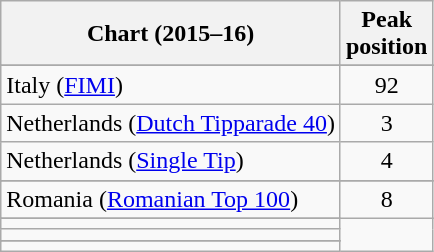<table class="wikitable sortable">
<tr>
<th>Chart (2015–16)</th>
<th>Peak<br>position</th>
</tr>
<tr>
</tr>
<tr>
</tr>
<tr>
</tr>
<tr>
<td>Italy (<a href='#'>FIMI</a>)</td>
<td align="center">92</td>
</tr>
<tr>
<td>Netherlands (<a href='#'>Dutch Tipparade 40</a>)</td>
<td align="center">3</td>
</tr>
<tr>
<td>Netherlands (<a href='#'>Single Tip</a>)</td>
<td align="center">4</td>
</tr>
<tr>
</tr>
<tr>
<td>Romania (<a href='#'>Romanian Top 100</a>)</td>
<td align="center">8</td>
</tr>
<tr>
</tr>
<tr>
</tr>
<tr>
<td></td>
</tr>
<tr>
<td></td>
</tr>
<tr>
</tr>
<tr>
</tr>
<tr>
<td></td>
</tr>
</table>
